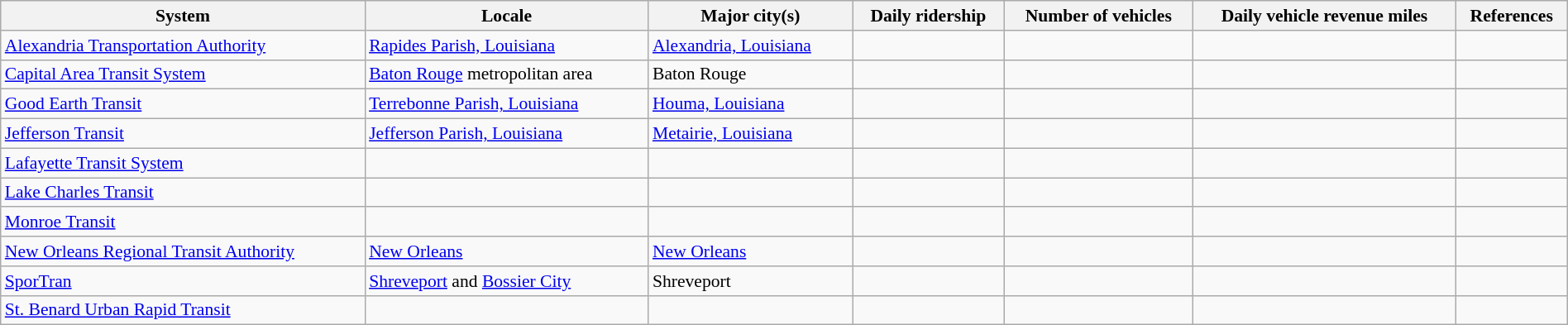<table class="wikitable sortable" style="font-size: 90%; width: 100%">
<tr>
<th>System</th>
<th>Locale</th>
<th>Major city(s)</th>
<th>Daily ridership</th>
<th>Number of vehicles</th>
<th>Daily vehicle revenue miles</th>
<th>References</th>
</tr>
<tr>
<td><a href='#'>Alexandria Transportation Authority</a></td>
<td><a href='#'>Rapides Parish, Louisiana</a></td>
<td><a href='#'>Alexandria, Louisiana</a></td>
<td></td>
<td></td>
<td></td>
<td></td>
</tr>
<tr>
<td><a href='#'>Capital Area Transit System</a></td>
<td><a href='#'>Baton Rouge</a> metropolitan area</td>
<td>Baton Rouge</td>
<td></td>
<td></td>
<td></td>
<td></td>
</tr>
<tr>
<td><a href='#'>Good Earth Transit</a></td>
<td><a href='#'>Terrebonne Parish, Louisiana</a></td>
<td><a href='#'>Houma, Louisiana</a></td>
<td></td>
<td></td>
<td></td>
<td></td>
</tr>
<tr>
<td><a href='#'>Jefferson Transit</a></td>
<td><a href='#'>Jefferson Parish, Louisiana</a></td>
<td><a href='#'>Metairie, Louisiana</a></td>
<td></td>
<td></td>
<td></td>
<td></td>
</tr>
<tr>
<td><a href='#'>Lafayette Transit System</a></td>
<td></td>
<td></td>
<td></td>
<td></td>
<td></td>
<td></td>
</tr>
<tr>
<td><a href='#'>Lake Charles Transit</a></td>
<td></td>
<td></td>
<td></td>
<td></td>
<td></td>
<td></td>
</tr>
<tr>
<td><a href='#'>Monroe Transit</a></td>
<td></td>
<td></td>
<td></td>
<td></td>
<td></td>
<td></td>
</tr>
<tr>
<td><a href='#'>New Orleans Regional Transit Authority</a></td>
<td><a href='#'>New Orleans</a></td>
<td><a href='#'>New Orleans</a></td>
<td></td>
<td></td>
<td></td>
<td></td>
</tr>
<tr>
<td><a href='#'>SporTran</a></td>
<td><a href='#'>Shreveport</a> and <a href='#'>Bossier City</a></td>
<td>Shreveport</td>
<td></td>
<td></td>
<td></td>
<td></td>
</tr>
<tr>
<td><a href='#'>St. Benard Urban Rapid Transit</a></td>
<td></td>
<td></td>
<td></td>
<td></td>
<td></td>
<td></td>
</tr>
</table>
